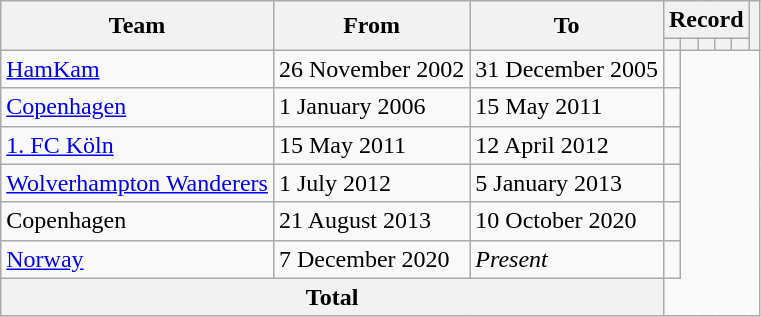<table class="wikitable" style="text-align: center;">
<tr>
<th rowspan="2">Team</th>
<th rowspan="2">From</th>
<th rowspan="2">To</th>
<th colspan="5">Record</th>
<th rowspan="2"></th>
</tr>
<tr>
<th></th>
<th></th>
<th></th>
<th></th>
<th></th>
</tr>
<tr>
<td align="left"><a href='#'>HamKam</a></td>
<td align="left">26 November 2002</td>
<td align="left">31 December 2005<br></td>
<td></td>
</tr>
<tr>
<td align="left"><a href='#'>Copenhagen</a></td>
<td align="left">1 January 2006</td>
<td align="left">15 May 2011<br></td>
<td></td>
</tr>
<tr>
<td align="left"><a href='#'>1. FC Köln</a></td>
<td align="left">15 May 2011</td>
<td align="left">12 April 2012<br></td>
<td></td>
</tr>
<tr>
<td align="left"><a href='#'>Wolverhampton Wanderers</a></td>
<td align="left">1 July 2012</td>
<td align="left">5 January 2013<br></td>
<td></td>
</tr>
<tr>
<td align="left">Copenhagen</td>
<td align="left">21 August 2013</td>
<td align="left">10 October 2020<br></td>
<td></td>
</tr>
<tr>
<td align="left"><a href='#'>Norway</a></td>
<td align="left">7 December 2020</td>
<td align="left"><em>Present</em><br></td>
<td></td>
</tr>
<tr>
<th colspan="3">Total<br></th>
</tr>
</table>
